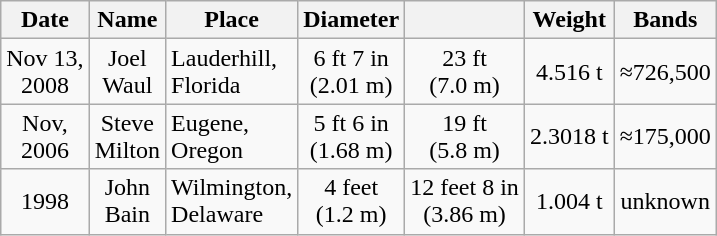<table class="wikitable">
<tr>
<th>Date</th>
<th>Name</th>
<th>Place</th>
<th>Diameter</th>
<th></th>
<th>Weight</th>
<th>Bands</th>
</tr>
<tr>
<td align=center>Nov 13,<br> 2008</td>
<td align=center>Joel<br> Waul</td>
<td>Lauderhill,<br> Florida</td>
<td align=center>6 ft 7 in<br> (2.01 m)</td>
<td align=center>23 ft<br> (7.0 m)</td>
<td align=center>4.516 t</td>
<td align=center>≈726,500</td>
</tr>
<tr>
<td align=center>Nov,<br> 2006</td>
<td align=center>Steve<br> Milton</td>
<td>Eugene,<br> Oregon</td>
<td align=center>5 ft 6 in<br> (1.68 m)</td>
<td align=center>19 ft<br> (5.8 m)</td>
<td align=center>2.3018 t</td>
<td align=center>≈175,000</td>
</tr>
<tr>
<td align=center>1998</td>
<td align=center>John<br> Bain</td>
<td>Wilmington,<br> Delaware</td>
<td align=center>4 feet<br> (1.2 m)</td>
<td align=center>12 feet 8 in<br> (3.86 m)</td>
<td align=center>1.004 t</td>
<td align=center>unknown</td>
</tr>
</table>
